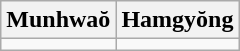<table class="wikitable">
<tr>
<th>Munhwaŏ</th>
<th>Hamgyŏng</th>
</tr>
<tr>
<td></td>
<td></td>
</tr>
</table>
